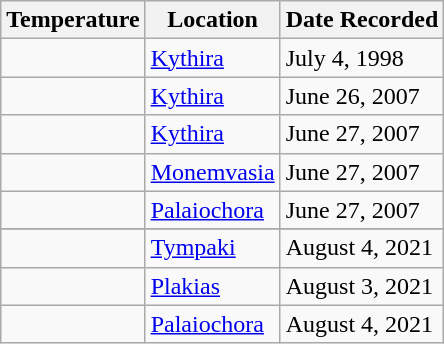<table class="wikitable sortable" border="1">
<tr>
<th>Temperature</th>
<th>Location</th>
<th>Date Recorded</th>
</tr>
<tr>
<td> </td>
<td><a href='#'>Kythira</a></td>
<td>July 4, 1998</td>
</tr>
<tr>
<td>  </td>
<td><a href='#'>Kythira</a></td>
<td>June 26, 2007</td>
</tr>
<tr>
<td>  </td>
<td><a href='#'>Kythira</a></td>
<td>June 27, 2007</td>
</tr>
<tr>
<td> </td>
<td><a href='#'>Monemvasia</a></td>
<td>June 27, 2007</td>
</tr>
<tr>
<td> </td>
<td><a href='#'>Palaiochora</a></td>
<td>June 27, 2007</td>
</tr>
<tr>
</tr>
<tr>
<td> </td>
<td><a href='#'>Tympaki</a></td>
<td>August 4, 2021</td>
</tr>
<tr>
<td> </td>
<td><a href='#'>Plakias</a></td>
<td>August 3, 2021</td>
</tr>
<tr>
<td> </td>
<td><a href='#'>Palaiochora</a></td>
<td>August 4, 2021</td>
</tr>
</table>
